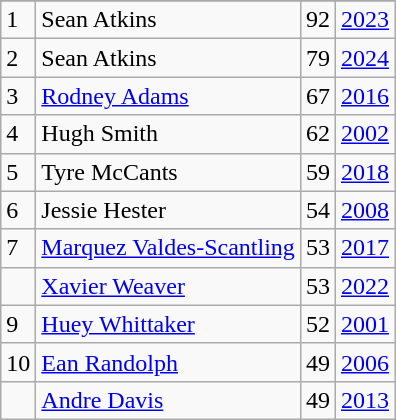<table class="wikitable">
<tr>
</tr>
<tr>
<td>1</td>
<td>Sean Atkins</td>
<td>92</td>
<td><a href='#'>2023</a></td>
</tr>
<tr>
<td>2</td>
<td>Sean Atkins</td>
<td>79</td>
<td><a href='#'>2024</a></td>
</tr>
<tr>
<td>3</td>
<td><a href='#'>Rodney Adams</a></td>
<td>67</td>
<td><a href='#'>2016</a></td>
</tr>
<tr>
<td>4</td>
<td>Hugh Smith</td>
<td>62</td>
<td><a href='#'>2002</a></td>
</tr>
<tr>
<td>5</td>
<td>Tyre McCants</td>
<td>59</td>
<td><a href='#'>2018</a></td>
</tr>
<tr>
<td>6</td>
<td>Jessie Hester</td>
<td>54</td>
<td><a href='#'>2008</a></td>
</tr>
<tr>
<td>7</td>
<td><a href='#'>Marquez Valdes-Scantling</a></td>
<td>53</td>
<td><a href='#'>2017</a></td>
</tr>
<tr>
<td></td>
<td><a href='#'>Xavier Weaver</a></td>
<td>53</td>
<td><a href='#'>2022</a></td>
</tr>
<tr>
<td>9</td>
<td><a href='#'>Huey Whittaker</a></td>
<td>52</td>
<td><a href='#'>2001</a></td>
</tr>
<tr>
<td>10</td>
<td><a href='#'>Ean Randolph</a></td>
<td>49</td>
<td><a href='#'>2006</a></td>
</tr>
<tr>
<td></td>
<td><a href='#'>Andre Davis</a></td>
<td>49</td>
<td><a href='#'>2013</a></td>
</tr>
</table>
